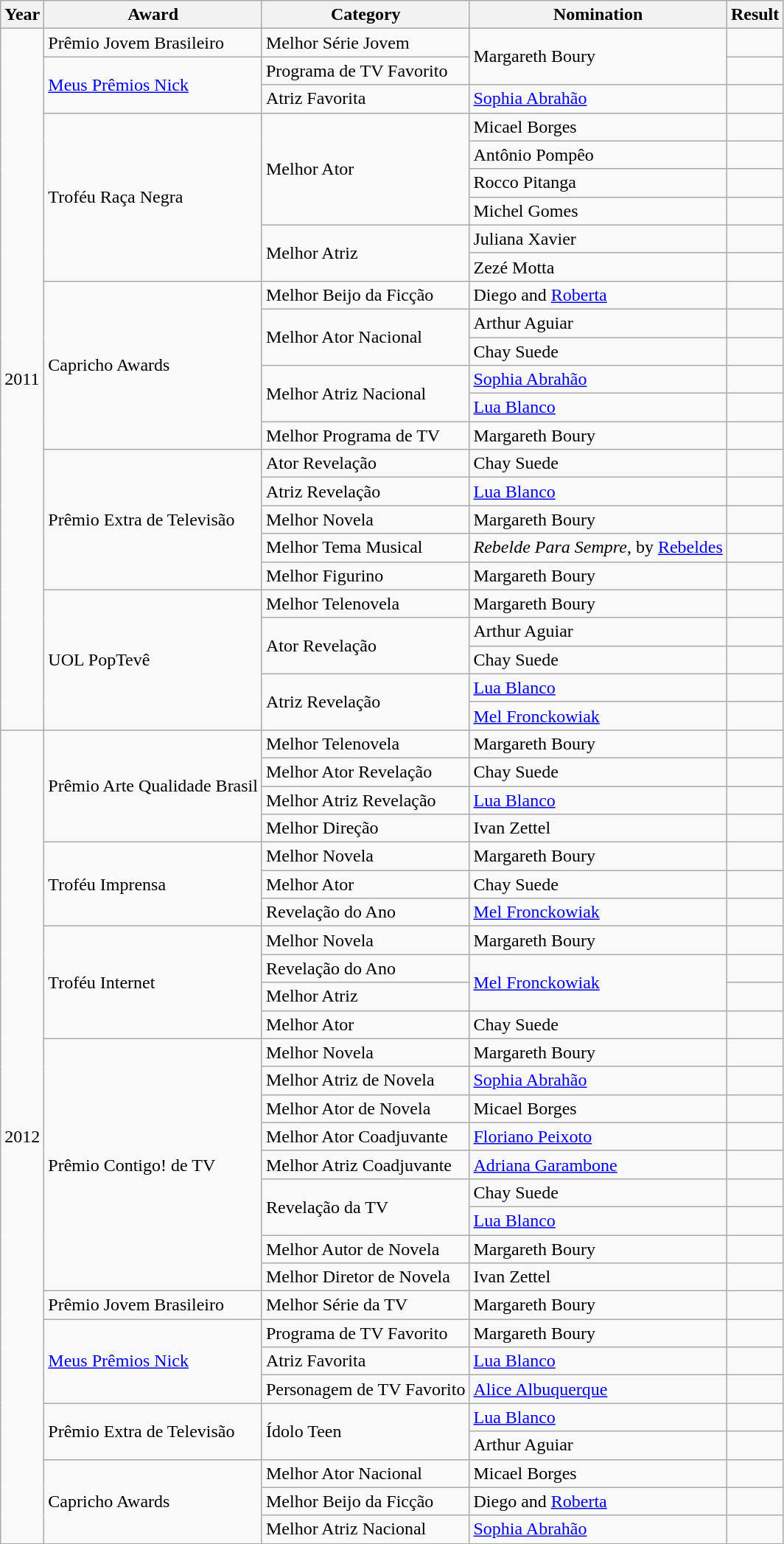<table class="wikitable">
<tr>
<th>Year</th>
<th>Award</th>
<th>Category</th>
<th>Nomination</th>
<th>Result</th>
</tr>
<tr>
<td rowspan="25">2011</td>
<td>Prêmio Jovem Brasileiro</td>
<td>Melhor Série Jovem</td>
<td rowspan="2">Margareth Boury</td>
<td></td>
</tr>
<tr>
<td rowspan="2"><a href='#'>Meus Prêmios Nick</a></td>
<td>Programa de TV Favorito</td>
<td></td>
</tr>
<tr>
<td>Atriz Favorita</td>
<td><a href='#'>Sophia Abrahão</a></td>
<td></td>
</tr>
<tr>
<td rowspan="6">Troféu Raça Negra</td>
<td rowspan="4">Melhor Ator</td>
<td>Micael Borges</td>
<td></td>
</tr>
<tr>
<td>Antônio Pompêo</td>
<td></td>
</tr>
<tr>
<td>Rocco Pitanga</td>
<td></td>
</tr>
<tr>
<td>Michel Gomes</td>
<td></td>
</tr>
<tr>
<td rowspan="2">Melhor Atriz</td>
<td>Juliana Xavier</td>
<td></td>
</tr>
<tr>
<td>Zezé Motta</td>
<td></td>
</tr>
<tr>
<td rowspan="6">Capricho Awards</td>
<td>Melhor Beijo da Ficção</td>
<td>Diego and <a href='#'>Roberta</a></td>
<td></td>
</tr>
<tr>
<td rowspan="2">Melhor Ator Nacional</td>
<td>Arthur Aguiar</td>
<td></td>
</tr>
<tr>
<td>Chay Suede</td>
<td></td>
</tr>
<tr>
<td rowspan="2">Melhor Atriz Nacional</td>
<td><a href='#'>Sophia Abrahão</a></td>
<td></td>
</tr>
<tr>
<td><a href='#'>Lua Blanco</a></td>
<td></td>
</tr>
<tr>
<td>Melhor Programa de TV</td>
<td>Margareth Boury</td>
<td></td>
</tr>
<tr>
<td rowspan="5">Prêmio Extra de Televisão</td>
<td>Ator Revelação</td>
<td>Chay Suede</td>
<td></td>
</tr>
<tr>
<td>Atriz Revelação</td>
<td><a href='#'>Lua Blanco</a></td>
<td></td>
</tr>
<tr>
<td>Melhor Novela</td>
<td>Margareth Boury</td>
<td></td>
</tr>
<tr>
<td>Melhor Tema Musical</td>
<td><em>Rebelde Para Sempre</em>, by <a href='#'>Rebeldes</a></td>
<td></td>
</tr>
<tr>
<td>Melhor Figurino</td>
<td>Margareth Boury</td>
<td></td>
</tr>
<tr>
<td rowspan="5">UOL PopTevê</td>
<td>Melhor Telenovela</td>
<td>Margareth Boury</td>
<td></td>
</tr>
<tr>
<td rowspan="2">Ator Revelação</td>
<td>Arthur Aguiar</td>
<td></td>
</tr>
<tr>
<td>Chay Suede</td>
<td></td>
</tr>
<tr>
<td rowspan="2">Atriz Revelação</td>
<td><a href='#'>Lua Blanco</a></td>
<td></td>
</tr>
<tr>
<td><a href='#'>Mel Fronckowiak</a></td>
<td></td>
</tr>
<tr>
<td rowspan="29">2012</td>
<td rowspan="4">Prêmio Arte Qualidade Brasil</td>
<td>Melhor Telenovela</td>
<td>Margareth Boury</td>
<td></td>
</tr>
<tr>
<td>Melhor Ator Revelação</td>
<td>Chay Suede</td>
<td></td>
</tr>
<tr>
<td>Melhor Atriz Revelação</td>
<td><a href='#'>Lua Blanco</a></td>
<td></td>
</tr>
<tr>
<td>Melhor Direção</td>
<td>Ivan Zettel</td>
<td></td>
</tr>
<tr>
<td rowspan="3">Troféu Imprensa</td>
<td>Melhor Novela</td>
<td>Margareth Boury</td>
<td></td>
</tr>
<tr>
<td>Melhor Ator</td>
<td>Chay Suede</td>
<td></td>
</tr>
<tr>
<td>Revelação do Ano</td>
<td><a href='#'>Mel Fronckowiak</a></td>
<td></td>
</tr>
<tr>
<td rowspan="4">Troféu Internet</td>
<td>Melhor Novela</td>
<td>Margareth Boury</td>
<td></td>
</tr>
<tr>
<td>Revelação do Ano</td>
<td rowspan="2"><a href='#'>Mel Fronckowiak</a></td>
<td></td>
</tr>
<tr>
<td>Melhor Atriz</td>
<td></td>
</tr>
<tr>
<td>Melhor Ator</td>
<td>Chay Suede</td>
<td></td>
</tr>
<tr>
<td rowspan="9">Prêmio Contigo! de TV</td>
<td>Melhor Novela</td>
<td>Margareth Boury</td>
<td></td>
</tr>
<tr>
<td>Melhor Atriz de Novela</td>
<td><a href='#'>Sophia Abrahão</a></td>
<td></td>
</tr>
<tr>
<td>Melhor Ator de Novela</td>
<td>Micael Borges</td>
<td></td>
</tr>
<tr>
<td>Melhor Ator Coadjuvante</td>
<td><a href='#'>Floriano Peixoto</a></td>
<td></td>
</tr>
<tr>
<td>Melhor Atriz Coadjuvante</td>
<td><a href='#'>Adriana Garambone</a></td>
<td></td>
</tr>
<tr>
<td rowspan="2">Revelação da TV</td>
<td>Chay Suede</td>
<td></td>
</tr>
<tr>
<td><a href='#'>Lua Blanco</a></td>
<td></td>
</tr>
<tr>
<td>Melhor Autor de Novela</td>
<td>Margareth Boury</td>
<td></td>
</tr>
<tr>
<td>Melhor Diretor de Novela</td>
<td>Ivan Zettel</td>
<td></td>
</tr>
<tr>
<td rowspan="1">Prêmio Jovem Brasileiro</td>
<td>Melhor Série da TV</td>
<td>Margareth Boury</td>
<td></td>
</tr>
<tr>
<td rowspan="3"><a href='#'>Meus Prêmios Nick</a></td>
<td>Programa de TV Favorito</td>
<td>Margareth Boury</td>
<td></td>
</tr>
<tr>
<td>Atriz Favorita</td>
<td><a href='#'>Lua Blanco</a></td>
<td></td>
</tr>
<tr>
<td>Personagem de TV Favorito</td>
<td><a href='#'>Alice Albuquerque</a></td>
<td></td>
</tr>
<tr>
<td rowspan=2>Prêmio Extra de Televisão</td>
<td rowspan=2>Ídolo Teen</td>
<td><a href='#'>Lua Blanco</a></td>
<td></td>
</tr>
<tr>
<td>Arthur Aguiar</td>
<td></td>
</tr>
<tr>
<td rowspan="3">Capricho Awards</td>
<td>Melhor Ator Nacional</td>
<td>Micael Borges</td>
<td></td>
</tr>
<tr>
<td>Melhor Beijo da Ficção</td>
<td>Diego and <a href='#'>Roberta</a></td>
<td></td>
</tr>
<tr>
<td>Melhor Atriz Nacional</td>
<td rowspan=2><a href='#'>Sophia Abrahão</a></td>
<td></td>
</tr>
</table>
